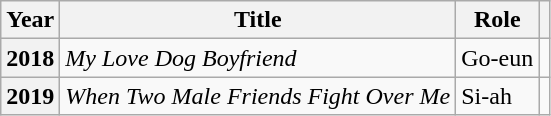<table class="wikitable plainrowheaders sortable">
<tr>
<th scope="col">Year</th>
<th scope="col">Title</th>
<th scope="col">Role</th>
<th scope="col" class="unsortable"></th>
</tr>
<tr>
<th scope="row">2018</th>
<td><em>My Love Dog Boyfriend</em></td>
<td>Go-eun</td>
<td style="text-align:center"></td>
</tr>
<tr>
<th scope="row">2019</th>
<td><em>When Two Male Friends Fight Over Me</em></td>
<td>Si-ah</td>
<td style="text-align:center"></td>
</tr>
</table>
